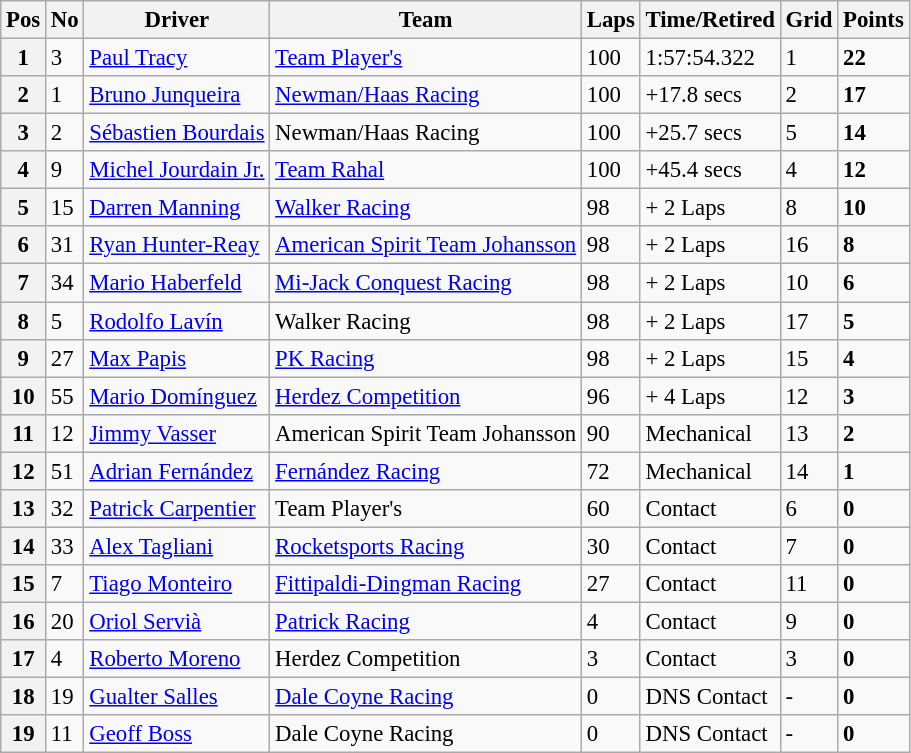<table class="wikitable" style="font-size:95%;">
<tr>
<th>Pos</th>
<th>No</th>
<th>Driver</th>
<th>Team</th>
<th>Laps</th>
<th>Time/Retired</th>
<th>Grid</th>
<th>Points</th>
</tr>
<tr>
<th>1</th>
<td>3</td>
<td> <a href='#'>Paul Tracy</a></td>
<td><a href='#'>Team Player's</a></td>
<td>100</td>
<td>1:57:54.322</td>
<td>1</td>
<td><strong>22</strong></td>
</tr>
<tr>
<th>2</th>
<td>1</td>
<td> <a href='#'>Bruno Junqueira</a></td>
<td><a href='#'>Newman/Haas Racing</a></td>
<td>100</td>
<td>+17.8 secs</td>
<td>2</td>
<td><strong>17</strong></td>
</tr>
<tr>
<th>3</th>
<td>2</td>
<td> <a href='#'>Sébastien Bourdais</a></td>
<td>Newman/Haas Racing</td>
<td>100</td>
<td>+25.7 secs</td>
<td>5</td>
<td><strong>14</strong></td>
</tr>
<tr>
<th>4</th>
<td>9</td>
<td> <a href='#'>Michel Jourdain Jr.</a></td>
<td><a href='#'>Team Rahal</a></td>
<td>100</td>
<td>+45.4 secs</td>
<td>4</td>
<td><strong>12</strong></td>
</tr>
<tr>
<th>5</th>
<td>15</td>
<td> <a href='#'>Darren Manning</a></td>
<td><a href='#'>Walker Racing</a></td>
<td>98</td>
<td>+ 2 Laps</td>
<td>8</td>
<td><strong>10</strong></td>
</tr>
<tr>
<th>6</th>
<td>31</td>
<td> <a href='#'>Ryan Hunter-Reay</a></td>
<td><a href='#'>American Spirit Team Johansson</a></td>
<td>98</td>
<td>+ 2 Laps</td>
<td>16</td>
<td><strong>8</strong></td>
</tr>
<tr>
<th>7</th>
<td>34</td>
<td> <a href='#'>Mario Haberfeld</a></td>
<td><a href='#'>Mi-Jack Conquest Racing</a></td>
<td>98</td>
<td>+ 2 Laps</td>
<td>10</td>
<td><strong>6</strong></td>
</tr>
<tr>
<th>8</th>
<td>5</td>
<td> <a href='#'>Rodolfo Lavín</a></td>
<td>Walker Racing</td>
<td>98</td>
<td>+ 2 Laps</td>
<td>17</td>
<td><strong>5</strong></td>
</tr>
<tr>
<th>9</th>
<td>27</td>
<td> <a href='#'>Max Papis</a></td>
<td><a href='#'>PK Racing</a></td>
<td>98</td>
<td>+ 2 Laps</td>
<td>15</td>
<td><strong>4</strong></td>
</tr>
<tr>
<th>10</th>
<td>55</td>
<td> <a href='#'>Mario Domínguez</a></td>
<td><a href='#'>Herdez Competition</a></td>
<td>96</td>
<td>+ 4 Laps</td>
<td>12</td>
<td><strong>3</strong></td>
</tr>
<tr>
<th>11</th>
<td>12</td>
<td> <a href='#'>Jimmy Vasser</a></td>
<td>American Spirit Team Johansson</td>
<td>90</td>
<td>Mechanical</td>
<td>13</td>
<td><strong>2</strong></td>
</tr>
<tr>
<th>12</th>
<td>51</td>
<td> <a href='#'>Adrian Fernández</a></td>
<td><a href='#'>Fernández Racing</a></td>
<td>72</td>
<td>Mechanical</td>
<td>14</td>
<td><strong>1</strong></td>
</tr>
<tr>
<th>13</th>
<td>32</td>
<td> <a href='#'>Patrick Carpentier</a></td>
<td>Team Player's</td>
<td>60</td>
<td>Contact</td>
<td>6</td>
<td><strong>0</strong></td>
</tr>
<tr>
<th>14</th>
<td>33</td>
<td> <a href='#'>Alex Tagliani</a></td>
<td><a href='#'>Rocketsports Racing</a></td>
<td>30</td>
<td>Contact</td>
<td>7</td>
<td><strong>0</strong></td>
</tr>
<tr>
<th>15</th>
<td>7</td>
<td> <a href='#'>Tiago Monteiro</a></td>
<td><a href='#'>Fittipaldi-Dingman Racing</a></td>
<td>27</td>
<td>Contact</td>
<td>11</td>
<td><strong>0</strong></td>
</tr>
<tr>
<th>16</th>
<td>20</td>
<td> <a href='#'>Oriol Servià</a></td>
<td><a href='#'>Patrick Racing</a></td>
<td>4</td>
<td>Contact</td>
<td>9</td>
<td><strong>0</strong></td>
</tr>
<tr>
<th>17</th>
<td>4</td>
<td> <a href='#'>Roberto Moreno</a></td>
<td>Herdez Competition</td>
<td>3</td>
<td>Contact</td>
<td>3</td>
<td><strong>0</strong></td>
</tr>
<tr>
<th>18</th>
<td>19</td>
<td> <a href='#'>Gualter Salles</a></td>
<td><a href='#'>Dale Coyne Racing</a></td>
<td>0</td>
<td>DNS Contact</td>
<td>-</td>
<td><strong>0</strong></td>
</tr>
<tr>
<th>19</th>
<td>11</td>
<td> <a href='#'>Geoff Boss</a></td>
<td>Dale Coyne Racing</td>
<td>0</td>
<td>DNS Contact</td>
<td>-</td>
<td><strong>0</strong></td>
</tr>
</table>
